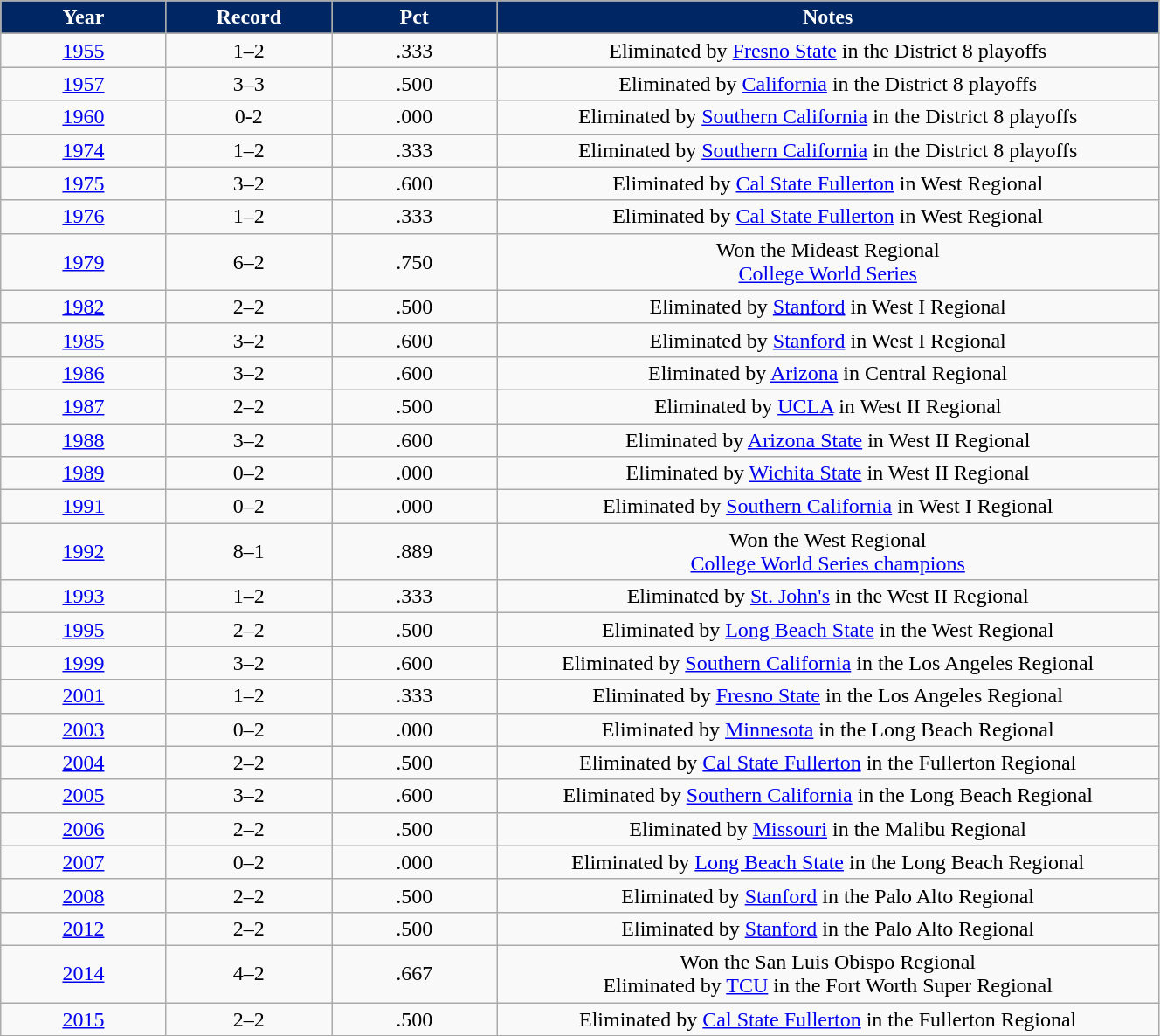<table cellpadding="1" style="width:70%;" class="wikitable sortable">
<tr>
<th style="background:#002663; color:white; width:10%;">Year</th>
<th style="background:#002663; color:white; width:10%;">Record</th>
<th style="background:#002663; color:white; width:10%;">Pct</th>
<th style="background:#002663; color:white; width:40%;">Notes</th>
</tr>
<tr style="text-align:center; background:#fff;">
</tr>
<tr style="text-align:center;">
<td><a href='#'>1955</a></td>
<td>1–2</td>
<td>.333</td>
<td>Eliminated by <a href='#'>Fresno State</a> in the District 8 playoffs</td>
</tr>
<tr style="text-align:center;">
<td><a href='#'>1957</a></td>
<td>3–3</td>
<td>.500</td>
<td>Eliminated by <a href='#'>California</a> in the District 8 playoffs</td>
</tr>
<tr style="text-align:center;">
<td><a href='#'>1960</a></td>
<td>0-2</td>
<td>.000</td>
<td>Eliminated by <a href='#'>Southern California</a> in the District 8 playoffs</td>
</tr>
<tr style="text-align:center;">
<td><a href='#'>1974</a></td>
<td>1–2</td>
<td>.333</td>
<td>Eliminated by <a href='#'>Southern California</a> in the District 8 playoffs</td>
</tr>
<tr style="text-align:center;">
<td><a href='#'>1975</a></td>
<td>3–2</td>
<td>.600</td>
<td>Eliminated by <a href='#'>Cal State Fullerton</a> in West Regional</td>
</tr>
<tr style="text-align:center;">
<td><a href='#'>1976</a></td>
<td>1–2</td>
<td>.333</td>
<td>Eliminated by <a href='#'>Cal State Fullerton</a> in West Regional</td>
</tr>
<tr style="text-align:center;">
<td><a href='#'>1979</a></td>
<td>6–2</td>
<td>.750</td>
<td>Won the Mideast Regional<br><a href='#'>College World Series</a></td>
</tr>
<tr style="text-align:center;">
<td><a href='#'>1982</a></td>
<td>2–2</td>
<td>.500</td>
<td>Eliminated by <a href='#'>Stanford</a> in West I Regional</td>
</tr>
<tr style="text-align:center;">
<td><a href='#'>1985</a></td>
<td>3–2</td>
<td>.600</td>
<td>Eliminated by <a href='#'>Stanford</a> in West I Regional</td>
</tr>
<tr style="text-align:center;">
<td><a href='#'>1986</a></td>
<td>3–2</td>
<td>.600</td>
<td>Eliminated by <a href='#'>Arizona</a> in Central Regional</td>
</tr>
<tr style="text-align:center;">
<td><a href='#'>1987</a></td>
<td>2–2</td>
<td>.500</td>
<td>Eliminated by <a href='#'>UCLA</a> in West II Regional</td>
</tr>
<tr style="text-align:center;">
<td><a href='#'>1988</a></td>
<td>3–2</td>
<td>.600</td>
<td>Eliminated by <a href='#'>Arizona State</a> in West II Regional</td>
</tr>
<tr style="text-align:center;">
<td><a href='#'>1989</a></td>
<td>0–2</td>
<td>.000</td>
<td>Eliminated by <a href='#'>Wichita State</a> in West II Regional</td>
</tr>
<tr style="text-align:center;">
<td><a href='#'>1991</a></td>
<td>0–2</td>
<td>.000</td>
<td>Eliminated by <a href='#'>Southern California</a> in West I Regional</td>
</tr>
<tr style="text-align:center;">
<td><a href='#'>1992</a></td>
<td>8–1</td>
<td>.889</td>
<td>Won the West Regional<br><a href='#'>College World Series champions</a></td>
</tr>
<tr style="text-align:center;">
<td><a href='#'>1993</a></td>
<td>1–2</td>
<td>.333</td>
<td>Eliminated by <a href='#'>St. John's</a> in the West II Regional</td>
</tr>
<tr style="text-align:center;">
<td><a href='#'>1995</a></td>
<td>2–2</td>
<td>.500</td>
<td>Eliminated by <a href='#'>Long Beach State</a> in the West Regional</td>
</tr>
<tr style="text-align:center;">
<td><a href='#'>1999</a></td>
<td>3–2</td>
<td>.600</td>
<td>Eliminated by <a href='#'>Southern California</a> in the Los Angeles Regional</td>
</tr>
<tr style="text-align:center;">
<td><a href='#'>2001</a></td>
<td>1–2</td>
<td>.333</td>
<td>Eliminated by <a href='#'>Fresno State</a> in the Los Angeles Regional</td>
</tr>
<tr style="text-align:center;">
<td><a href='#'>2003</a></td>
<td>0–2</td>
<td>.000</td>
<td>Eliminated by <a href='#'>Minnesota</a> in the Long Beach Regional</td>
</tr>
<tr style="text-align:center;">
<td><a href='#'>2004</a></td>
<td>2–2</td>
<td>.500</td>
<td>Eliminated by <a href='#'>Cal State Fullerton</a> in the Fullerton Regional</td>
</tr>
<tr style="text-align:center;">
<td><a href='#'>2005</a></td>
<td>3–2</td>
<td>.600</td>
<td>Eliminated by <a href='#'>Southern California</a> in the Long Beach Regional</td>
</tr>
<tr style="text-align:center;">
<td><a href='#'>2006</a></td>
<td>2–2</td>
<td>.500</td>
<td>Eliminated by <a href='#'>Missouri</a> in the Malibu Regional</td>
</tr>
<tr style="text-align:center;">
<td><a href='#'>2007</a></td>
<td>0–2</td>
<td>.000</td>
<td>Eliminated by <a href='#'>Long Beach State</a> in the Long Beach Regional</td>
</tr>
<tr style="text-align:center;">
<td><a href='#'>2008</a></td>
<td>2–2</td>
<td>.500</td>
<td>Eliminated by <a href='#'>Stanford</a> in the Palo Alto Regional</td>
</tr>
<tr style="text-align:center;">
<td><a href='#'>2012</a></td>
<td>2–2</td>
<td>.500</td>
<td>Eliminated by <a href='#'>Stanford</a> in the Palo Alto Regional</td>
</tr>
<tr style="text-align:center;">
<td><a href='#'>2014</a></td>
<td>4–2</td>
<td>.667</td>
<td>Won the San Luis Obispo Regional<br>Eliminated by <a href='#'>TCU</a> in the Fort Worth Super Regional</td>
</tr>
<tr style="text-align:center;">
<td><a href='#'>2015</a></td>
<td>2–2</td>
<td>.500</td>
<td>Eliminated by <a href='#'>Cal State Fullerton</a> in the Fullerton Regional</td>
</tr>
</table>
